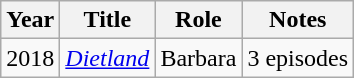<table class="wikitable plainrowheaders sortable">
<tr>
<th scope="col">Year</th>
<th scope="col">Title</th>
<th scope="col">Role</th>
<th scope="col" class="unsortable">Notes</th>
</tr>
<tr>
<td>2018</td>
<td><em><a href='#'>Dietland</a></em></td>
<td>Barbara</td>
<td>3 episodes</td>
</tr>
</table>
